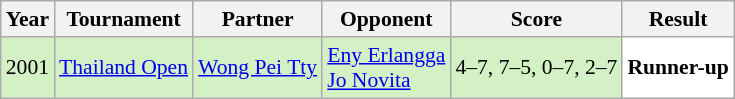<table class="sortable wikitable" style="font-size: 90%;">
<tr>
<th>Year</th>
<th>Tournament</th>
<th>Partner</th>
<th>Opponent</th>
<th>Score</th>
<th>Result</th>
</tr>
<tr style="background:#D4F1C5">
<td align="center">2001</td>
<td align="left"><a href='#'>Thailand Open</a></td>
<td align="left"> <a href='#'>Wong Pei Tty</a></td>
<td align="left"> <a href='#'>Eny Erlangga</a><br> <a href='#'>Jo Novita</a></td>
<td align="left">4–7, 7–5, 0–7, 2–7</td>
<td style="text-align:left; background:white"> <strong>Runner-up</strong></td>
</tr>
</table>
